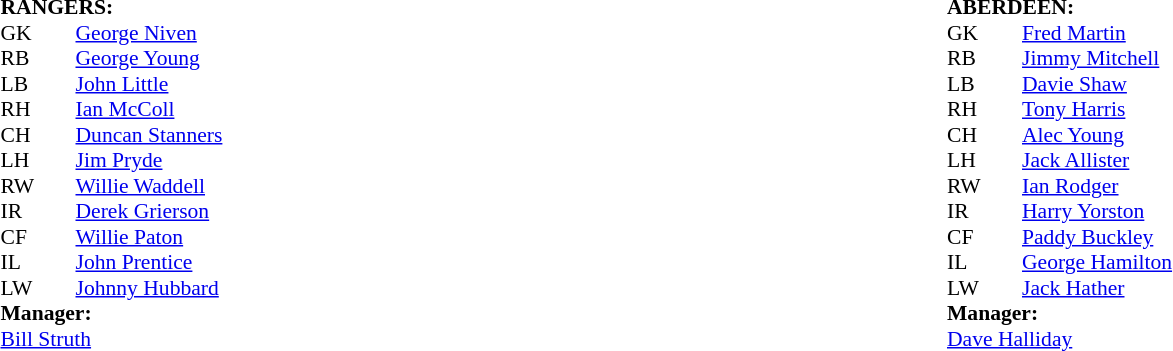<table width="100%">
<tr>
<td valign="top" width="50%"><br><table style="font-size: 90%" cellspacing="0" cellpadding="0">
<tr>
<td colspan="4"><strong>RANGERS:</strong></td>
</tr>
<tr>
<th width="25"></th>
<th width="25"></th>
</tr>
<tr>
<td>GK</td>
<td></td>
<td> <a href='#'>George Niven</a></td>
</tr>
<tr>
<td>RB</td>
<td></td>
<td> <a href='#'>George Young</a></td>
</tr>
<tr>
<td>LB</td>
<td></td>
<td> <a href='#'>John Little</a></td>
</tr>
<tr>
<td>RH</td>
<td></td>
<td> <a href='#'>Ian McColl</a></td>
</tr>
<tr>
<td>CH</td>
<td></td>
<td> <a href='#'>Duncan Stanners</a></td>
</tr>
<tr>
<td>LH</td>
<td></td>
<td> <a href='#'>Jim Pryde</a></td>
</tr>
<tr>
<td>RW</td>
<td></td>
<td> <a href='#'>Willie Waddell</a></td>
</tr>
<tr>
<td>IR</td>
<td></td>
<td> <a href='#'>Derek Grierson</a></td>
</tr>
<tr>
<td>CF</td>
<td></td>
<td> <a href='#'>Willie Paton</a></td>
</tr>
<tr>
<td>IL</td>
<td></td>
<td> <a href='#'>John Prentice</a></td>
</tr>
<tr>
<td>LW</td>
<td></td>
<td> <a href='#'>Johnny Hubbard</a></td>
</tr>
<tr>
<td colspan=4><strong>Manager:</strong></td>
</tr>
<tr>
<td colspan="4"> <a href='#'>Bill Struth</a></td>
</tr>
</table>
</td>
<td valign="top" width="50%"><br><table style="font-size: 90%" cellspacing="0" cellpadding="0">
<tr>
<td colspan="4"><strong>ABERDEEN:</strong></td>
</tr>
<tr>
<th width="25"></th>
<th width="25"></th>
</tr>
<tr>
<td>GK</td>
<td></td>
<td> <a href='#'>Fred Martin</a></td>
</tr>
<tr>
<td>RB</td>
<td></td>
<td> <a href='#'>Jimmy Mitchell</a></td>
</tr>
<tr>
<td>LB</td>
<td></td>
<td> <a href='#'>Davie Shaw</a></td>
</tr>
<tr>
<td>RH</td>
<td></td>
<td> <a href='#'>Tony Harris</a></td>
</tr>
<tr>
<td>CH</td>
<td></td>
<td> <a href='#'>Alec Young</a></td>
</tr>
<tr>
<td>LH</td>
<td></td>
<td> <a href='#'>Jack Allister</a></td>
</tr>
<tr>
<td>RW</td>
<td></td>
<td> <a href='#'>Ian Rodger</a></td>
</tr>
<tr>
<td>IR</td>
<td></td>
<td> <a href='#'>Harry Yorston</a></td>
</tr>
<tr>
<td>CF</td>
<td></td>
<td> <a href='#'>Paddy Buckley</a></td>
</tr>
<tr>
<td>IL</td>
<td></td>
<td> <a href='#'>George Hamilton</a></td>
</tr>
<tr>
<td>LW</td>
<td></td>
<td> <a href='#'>Jack Hather</a></td>
</tr>
<tr>
<td colspan=4><strong>Manager:</strong></td>
</tr>
<tr>
<td colspan="4"> <a href='#'>Dave Halliday</a></td>
</tr>
</table>
</td>
</tr>
</table>
